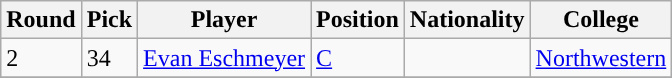<table class="wikitable sortable sortable">
<tr>
<th>Round</th>
<th>Pick</th>
<th>Player</th>
<th>Position</th>
<th>Nationality</th>
<th>College</th>
</tr>
<tr>
<td>2</td>
<td>34</td>
<td><a href='#'>Evan Eschmeyer</a></td>
<td><a href='#'>C</a></td>
<td></td>
<td><a href='#'>Northwestern</a></td>
</tr>
<tr>
</tr>
</table>
